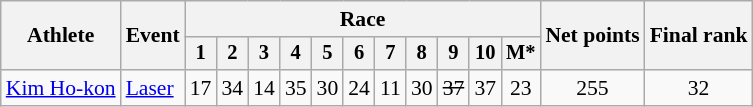<table class="wikitable" style="font-size:90%">
<tr>
<th rowspan=2>Athlete</th>
<th rowspan=2>Event</th>
<th colspan=11>Race</th>
<th rowspan=2>Net points</th>
<th rowspan=2>Final rank</th>
</tr>
<tr style="font-size:95%">
<th>1</th>
<th>2</th>
<th>3</th>
<th>4</th>
<th>5</th>
<th>6</th>
<th>7</th>
<th>8</th>
<th>9</th>
<th>10</th>
<th>M*</th>
</tr>
<tr align=center>
<td align=left><a href='#'>Kim Ho-kon</a></td>
<td align=left><a href='#'>Laser</a></td>
<td>17</td>
<td>34</td>
<td>14</td>
<td>35</td>
<td>30</td>
<td>24</td>
<td>11</td>
<td>30</td>
<td><s>37</s></td>
<td>37</td>
<td>23</td>
<td>255</td>
<td>32</td>
</tr>
</table>
